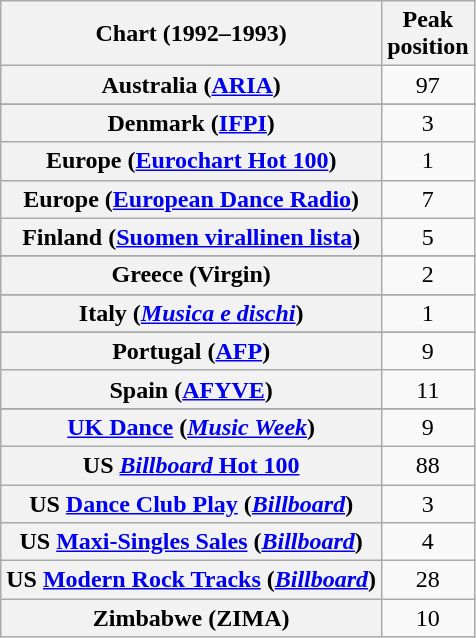<table class="wikitable sortable plainrowheaders">
<tr>
<th>Chart (1992–1993)</th>
<th>Peak<br>position</th>
</tr>
<tr>
<th scope="row">Australia (<a href='#'>ARIA</a>)</th>
<td align="center">97</td>
</tr>
<tr>
</tr>
<tr>
</tr>
<tr>
</tr>
<tr>
<th scope="row">Denmark (<a href='#'>IFPI</a>)</th>
<td align="center">3</td>
</tr>
<tr>
<th scope="row">Europe (<a href='#'>Eurochart Hot 100</a>)</th>
<td align="center">1</td>
</tr>
<tr>
<th scope="row">Europe (<a href='#'>European Dance Radio</a>)</th>
<td align="center">7</td>
</tr>
<tr>
<th scope="row">Finland (<a href='#'>Suomen virallinen lista</a>)</th>
<td align="center">5</td>
</tr>
<tr>
</tr>
<tr>
</tr>
<tr>
<th scope="row">Greece (Virgin)</th>
<td align="center">2</td>
</tr>
<tr>
</tr>
<tr>
<th scope="row">Italy (<em><a href='#'>Musica e dischi</a></em>)</th>
<td align="center">1</td>
</tr>
<tr>
</tr>
<tr>
</tr>
<tr>
</tr>
<tr>
</tr>
<tr>
<th scope="row">Portugal (<a href='#'>AFP</a>)</th>
<td align="center">9</td>
</tr>
<tr>
<th scope="row">Spain (<a href='#'>AFYVE</a>)</th>
<td align="center">11</td>
</tr>
<tr>
</tr>
<tr>
</tr>
<tr>
</tr>
<tr>
<th scope="row"><a href='#'>UK Dance</a> (<em><a href='#'>Music Week</a></em>)</th>
<td align="center">9</td>
</tr>
<tr>
<th scope="row">US <a href='#'><em>Billboard</em> Hot 100</a></th>
<td align="center">88</td>
</tr>
<tr>
<th scope="row">US <a href='#'>Dance Club Play</a> (<em><a href='#'>Billboard</a></em>)</th>
<td align="center">3</td>
</tr>
<tr>
<th scope="row">US <a href='#'>Maxi-Singles Sales</a> (<em><a href='#'>Billboard</a></em>)</th>
<td align="center">4</td>
</tr>
<tr>
<th scope="row">US <a href='#'>Modern Rock Tracks</a> (<em><a href='#'>Billboard</a></em>)</th>
<td align="center">28</td>
</tr>
<tr>
<th scope="row">Zimbabwe (ZIMA)</th>
<td align="center">10</td>
</tr>
</table>
